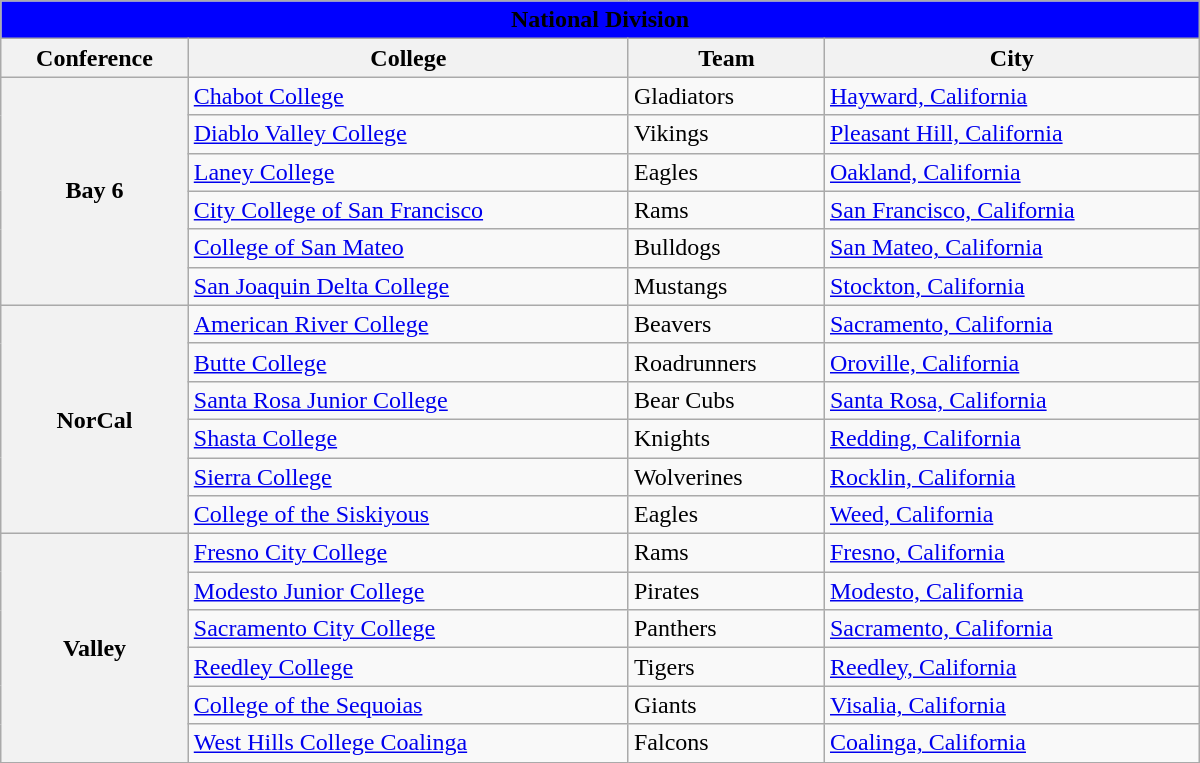<table class="wikitable sortable" style=width:50em>
<tr>
<th style=background-color:Blue colspan=4><span>National Division</span></th>
</tr>
<tr>
<th>Conference</th>
<th>College</th>
<th>Team</th>
<th>City</th>
</tr>
<tr>
<th rowspan=6>Bay 6</th>
<td><a href='#'>Chabot College</a></td>
<td>Gladiators</td>
<td><a href='#'>Hayward, California</a></td>
</tr>
<tr>
<td><a href='#'>Diablo Valley College</a></td>
<td>Vikings</td>
<td><a href='#'>Pleasant Hill, California</a></td>
</tr>
<tr>
<td><a href='#'>Laney College</a></td>
<td>Eagles</td>
<td><a href='#'>Oakland, California</a></td>
</tr>
<tr>
<td><a href='#'>City College of San Francisco</a></td>
<td>Rams</td>
<td><a href='#'>San Francisco, California</a></td>
</tr>
<tr>
<td><a href='#'>College of San Mateo</a></td>
<td>Bulldogs</td>
<td><a href='#'>San Mateo, California</a></td>
</tr>
<tr>
<td><a href='#'>San Joaquin Delta College</a></td>
<td>Mustangs</td>
<td><a href='#'>Stockton, California</a></td>
</tr>
<tr>
<th rowspan=6>NorCal</th>
<td><a href='#'>American River College</a></td>
<td>Beavers</td>
<td><a href='#'>Sacramento, California</a></td>
</tr>
<tr>
<td><a href='#'>Butte College</a></td>
<td>Roadrunners</td>
<td><a href='#'>Oroville, California</a></td>
</tr>
<tr>
<td><a href='#'>Santa Rosa Junior College</a></td>
<td>Bear Cubs</td>
<td><a href='#'>Santa Rosa, California</a></td>
</tr>
<tr>
<td><a href='#'>Shasta College</a></td>
<td>Knights</td>
<td><a href='#'>Redding, California</a></td>
</tr>
<tr>
<td><a href='#'>Sierra College</a></td>
<td>Wolverines</td>
<td><a href='#'>Rocklin, California</a></td>
</tr>
<tr>
<td><a href='#'>College of the Siskiyous</a></td>
<td>Eagles</td>
<td><a href='#'>Weed, California</a></td>
</tr>
<tr>
<th rowspan=6>Valley</th>
<td><a href='#'>Fresno City College</a></td>
<td>Rams</td>
<td><a href='#'>Fresno, California</a></td>
</tr>
<tr>
<td><a href='#'>Modesto Junior College</a></td>
<td>Pirates</td>
<td><a href='#'>Modesto, California</a></td>
</tr>
<tr>
<td><a href='#'>Sacramento City College</a></td>
<td>Panthers</td>
<td><a href='#'>Sacramento, California</a></td>
</tr>
<tr>
<td><a href='#'>Reedley College</a></td>
<td>Tigers</td>
<td><a href='#'>Reedley, California</a></td>
</tr>
<tr>
<td><a href='#'>College of the Sequoias</a></td>
<td>Giants</td>
<td><a href='#'>Visalia, California</a></td>
</tr>
<tr>
<td><a href='#'>West Hills College Coalinga</a></td>
<td>Falcons</td>
<td><a href='#'>Coalinga, California</a></td>
</tr>
</table>
